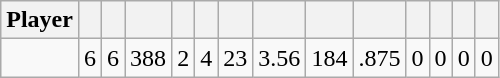<table class="wikitable sortable" style="text-align:center;">
<tr>
<th>Player</th>
<th></th>
<th></th>
<th></th>
<th></th>
<th></th>
<th></th>
<th></th>
<th></th>
<th></th>
<th></th>
<th></th>
<th></th>
<th></th>
</tr>
<tr>
<td></td>
<td>6</td>
<td>6</td>
<td>388</td>
<td>2</td>
<td>4</td>
<td>23</td>
<td>3.56</td>
<td>184</td>
<td>.875</td>
<td>0</td>
<td>0</td>
<td>0</td>
<td>0</td>
</tr>
</table>
